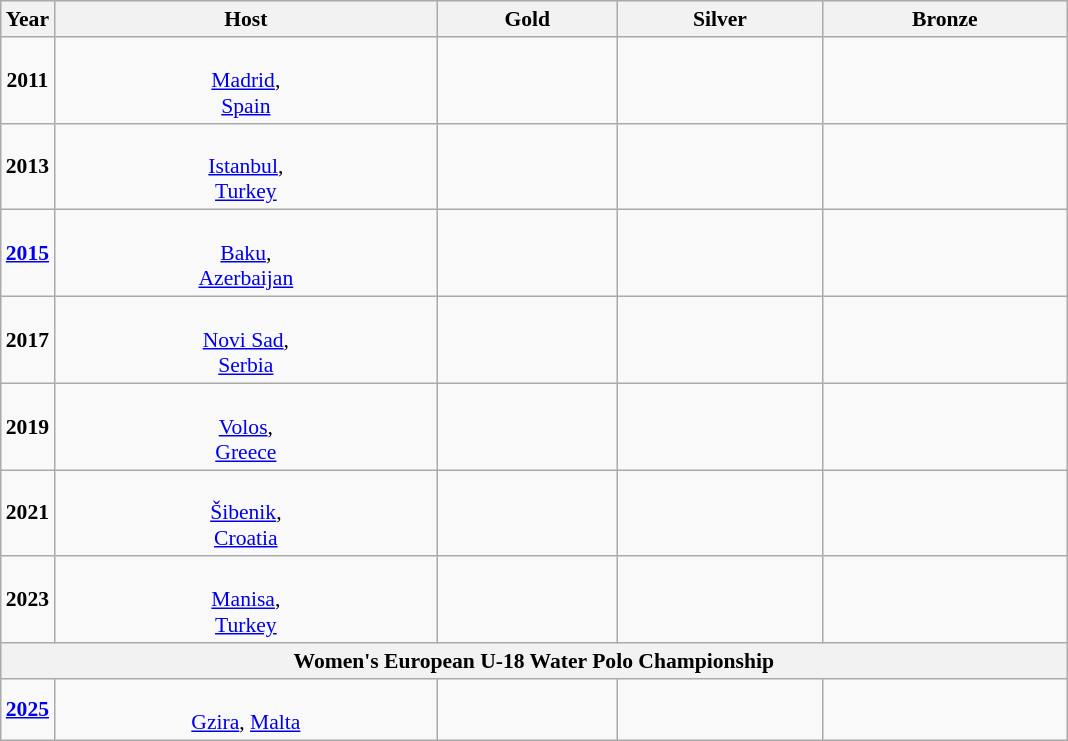<table class=wikitable style="border:1px solid #AAAAAA;font-size:90%">
<tr style="background: #efefef;">
<th width=5%>Year</th>
<th width=0%>Host</th>
<th width=0%> Gold</th>
<th width=0%> Silver</th>
<th width=0%> Bronze</th>
</tr>
<tr align=center>
<td><strong>2011</strong></td>
<td><br><a href='#'>Madrid</a>,<br><a href='#'>Spain</a></td>
<td><strong></strong></td>
<td></td>
<td></td>
</tr>
<tr align=center>
<td><strong>2013</strong></td>
<td><br><a href='#'>Istanbul</a>,<br><a href='#'>Turkey</a></td>
<td><strong></strong></td>
<td></td>
<td></td>
</tr>
<tr align=center>
<td><strong><a href='#'>2015</a></strong></td>
<td><br><a href='#'>Baku</a>,<br><a href='#'>Azerbaijan</a></td>
<td><strong></strong></td>
<td></td>
<td></td>
</tr>
<tr align=center>
<td><strong>2017</strong></td>
<td><br><a href='#'>Novi Sad</a>,<br><a href='#'>Serbia</a></td>
<td></td>
<td></td>
<td></td>
</tr>
<tr align=center>
<td><strong>2019</strong></td>
<td><br><a href='#'>Volos</a>,<br><a href='#'>Greece</a></td>
<td></td>
<td></td>
<td></td>
</tr>
<tr align=center>
<td><strong>2021</strong></td>
<td><br><a href='#'>Šibenik</a>,<br><a href='#'>Croatia</a></td>
<td></td>
<td></td>
<td></td>
</tr>
<tr align=center>
<td><strong>2023</strong></td>
<td><br><a href='#'>Manisa</a>,<br><a href='#'>Turkey</a></td>
<td></td>
<td></td>
<td></td>
</tr>
<tr class="sortbottom">
<th colspan="5">Women's European U-18 Water Polo Championship</th>
</tr>
<tr align=center>
<td><strong><a href='#'>2025</a></strong></td>
<td><br><a href='#'>Gzira</a>, <a href='#'>Malta</a></td>
<td></td>
<td></td>
<td></td>
</tr>
</table>
